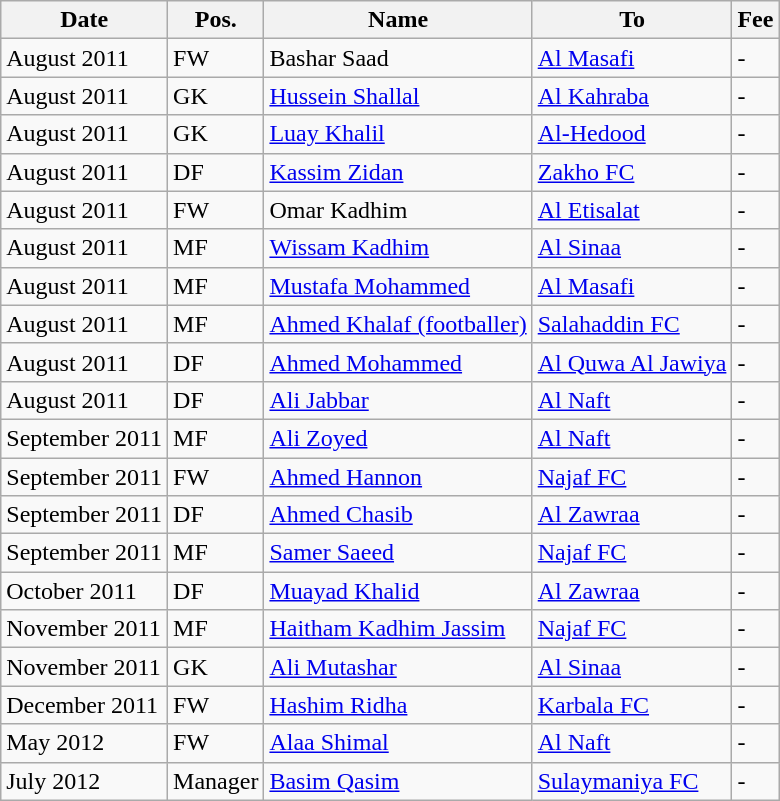<table class="wikitable">
<tr>
<th>Date</th>
<th>Pos.</th>
<th>Name</th>
<th>To</th>
<th>Fee</th>
</tr>
<tr>
<td>August 2011</td>
<td>FW</td>
<td> Bashar Saad</td>
<td> <a href='#'>Al Masafi</a></td>
<td>-</td>
</tr>
<tr>
<td>August 2011</td>
<td>GK</td>
<td> <a href='#'>Hussein Shallal</a></td>
<td> <a href='#'>Al Kahraba</a></td>
<td>-</td>
</tr>
<tr>
<td>August 2011</td>
<td>GK</td>
<td> <a href='#'>Luay Khalil</a></td>
<td> <a href='#'>Al-Hedood</a></td>
<td>-</td>
</tr>
<tr>
<td>August 2011</td>
<td>DF</td>
<td> <a href='#'>Kassim Zidan</a></td>
<td> <a href='#'>Zakho FC</a></td>
<td>-</td>
</tr>
<tr>
<td>August 2011</td>
<td>FW</td>
<td> Omar Kadhim</td>
<td> <a href='#'>Al Etisalat</a></td>
<td>-</td>
</tr>
<tr>
<td>August 2011</td>
<td>MF</td>
<td> <a href='#'>Wissam Kadhim</a></td>
<td> <a href='#'>Al Sinaa</a></td>
<td>-</td>
</tr>
<tr>
<td>August 2011</td>
<td>MF</td>
<td> <a href='#'>Mustafa Mohammed</a></td>
<td> <a href='#'>Al Masafi</a></td>
<td>-</td>
</tr>
<tr>
<td>August 2011</td>
<td>MF</td>
<td> <a href='#'>Ahmed Khalaf (footballer)</a></td>
<td> <a href='#'>Salahaddin FC</a></td>
<td>-</td>
</tr>
<tr>
<td>August 2011</td>
<td>DF</td>
<td> <a href='#'>Ahmed Mohammed</a></td>
<td> <a href='#'>Al Quwa Al Jawiya</a></td>
<td>-</td>
</tr>
<tr>
<td>August 2011</td>
<td>DF</td>
<td> <a href='#'>Ali Jabbar</a></td>
<td> <a href='#'>Al Naft</a></td>
<td>-</td>
</tr>
<tr>
<td>September 2011</td>
<td>MF</td>
<td> <a href='#'>Ali Zoyed</a></td>
<td> <a href='#'>Al Naft</a></td>
<td>-</td>
</tr>
<tr>
<td>September 2011</td>
<td>FW</td>
<td> <a href='#'>Ahmed Hannon</a></td>
<td> <a href='#'>Najaf FC</a></td>
<td>-</td>
</tr>
<tr>
<td>September 2011</td>
<td>DF</td>
<td> <a href='#'>Ahmed Chasib</a></td>
<td> <a href='#'>Al Zawraa</a></td>
<td>-</td>
</tr>
<tr>
<td>September 2011</td>
<td>MF</td>
<td> <a href='#'>Samer Saeed</a></td>
<td> <a href='#'>Najaf FC</a></td>
<td>-</td>
</tr>
<tr>
<td>October 2011</td>
<td>DF</td>
<td> <a href='#'>Muayad Khalid</a></td>
<td> <a href='#'>Al Zawraa</a></td>
<td>-</td>
</tr>
<tr>
<td>November 2011</td>
<td>MF</td>
<td> <a href='#'>Haitham Kadhim Jassim</a></td>
<td> <a href='#'>Najaf FC</a></td>
<td>-</td>
</tr>
<tr>
<td>November 2011</td>
<td>GK</td>
<td> <a href='#'>Ali Mutashar</a></td>
<td> <a href='#'>Al Sinaa</a></td>
<td>-</td>
</tr>
<tr>
<td>December 2011</td>
<td>FW</td>
<td> <a href='#'>Hashim Ridha</a></td>
<td> <a href='#'>Karbala FC</a></td>
<td>-</td>
</tr>
<tr>
<td>May 2012</td>
<td>FW</td>
<td> <a href='#'>Alaa Shimal</a></td>
<td> <a href='#'>Al Naft</a></td>
<td>-</td>
</tr>
<tr>
<td>July 2012</td>
<td>Manager</td>
<td> <a href='#'>Basim Qasim</a></td>
<td> <a href='#'>Sulaymaniya FC</a></td>
<td>-</td>
</tr>
</table>
